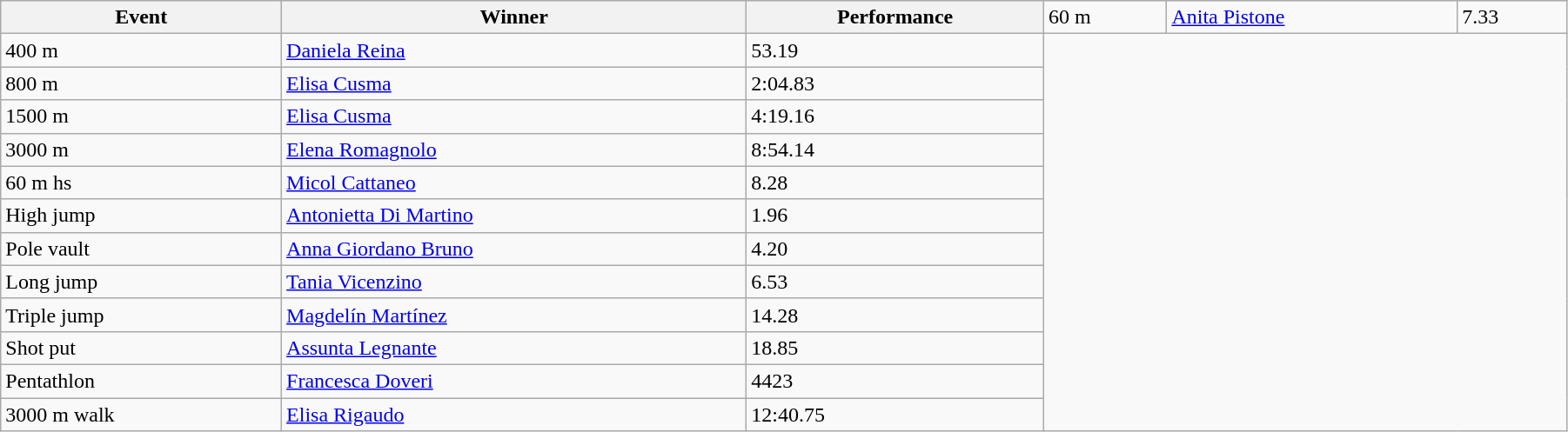<table class="wikitable" width=95% style="font-size:100%; text-align:left;">
<tr>
<th>Event</th>
<th>Winner</th>
<th>Performance</th>
<td>60 m</td>
<td><a href='#'>Anita Pistone</a></td>
<td>7.33</td>
</tr>
<tr>
<td>400 m</td>
<td><a href='#'>Daniela Reina </a></td>
<td>53.19</td>
</tr>
<tr>
<td>800 m</td>
<td><a href='#'>Elisa Cusma </a></td>
<td>2:04.83</td>
</tr>
<tr>
<td>1500 m</td>
<td><a href='#'>Elisa Cusma </a></td>
<td>4:19.16</td>
</tr>
<tr>
<td>3000 m</td>
<td><a href='#'>Elena Romagnolo</a></td>
<td>8:54.14</td>
</tr>
<tr>
<td>60 m hs</td>
<td><a href='#'>Micol Cattaneo </a></td>
<td>8.28</td>
</tr>
<tr>
<td>High jump</td>
<td><a href='#'>Antonietta Di Martino </a></td>
<td>1.96</td>
</tr>
<tr>
<td>Pole vault</td>
<td><a href='#'>Anna Giordano Bruno </a></td>
<td>4.20</td>
</tr>
<tr>
<td>Long jump</td>
<td><a href='#'>Tania Vicenzino</a></td>
<td>6.53</td>
</tr>
<tr>
<td>Triple jump</td>
<td><a href='#'>Magdelín Martínez </a></td>
<td>14.28</td>
</tr>
<tr>
<td>Shot put</td>
<td><a href='#'>Assunta Legnante </a></td>
<td>18.85</td>
</tr>
<tr>
<td>Pentathlon</td>
<td><a href='#'>Francesca Doveri </a></td>
<td>4423</td>
</tr>
<tr>
<td>3000 m walk</td>
<td><a href='#'>Elisa Rigaudo </a></td>
<td>12:40.75</td>
</tr>
</table>
